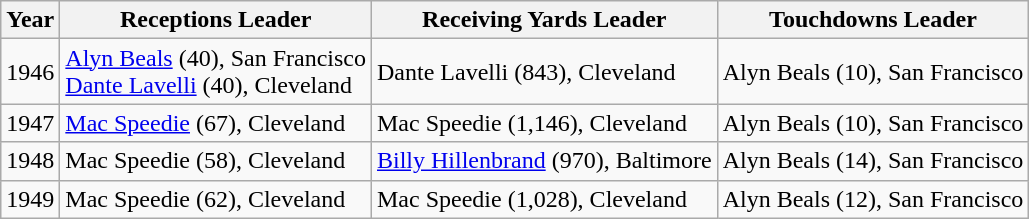<table class="wikitable">
<tr>
<th>Year</th>
<th>Receptions Leader</th>
<th>Receiving Yards Leader</th>
<th>Touchdowns Leader</th>
</tr>
<tr>
<td>1946</td>
<td><a href='#'>Alyn Beals</a> (40), San Francisco<br><a href='#'>Dante Lavelli</a> (40), Cleveland</td>
<td>Dante Lavelli (843), Cleveland</td>
<td>Alyn Beals (10), San Francisco</td>
</tr>
<tr>
<td>1947</td>
<td><a href='#'>Mac Speedie</a> (67), Cleveland</td>
<td>Mac Speedie (1,146), Cleveland</td>
<td>Alyn Beals (10), San Francisco</td>
</tr>
<tr>
<td>1948</td>
<td>Mac Speedie (58), Cleveland</td>
<td><a href='#'>Billy Hillenbrand</a> (970), Baltimore</td>
<td>Alyn Beals (14), San Francisco</td>
</tr>
<tr>
<td>1949</td>
<td>Mac Speedie (62), Cleveland</td>
<td>Mac Speedie (1,028), Cleveland</td>
<td>Alyn Beals (12), San Francisco</td>
</tr>
</table>
